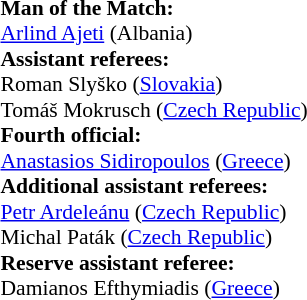<table style="width:100%; font-size:90%;">
<tr>
<td><br><strong>Man of the Match:</strong>
<br><a href='#'>Arlind Ajeti</a> (Albania)<br><strong>Assistant referees:</strong>
<br>Roman Slyško (<a href='#'>Slovakia</a>)
<br>Tomáš Mokrusch (<a href='#'>Czech Republic</a>)
<br><strong>Fourth official:</strong>
<br><a href='#'>Anastasios Sidiropoulos</a> (<a href='#'>Greece</a>)
<br><strong>Additional assistant referees:</strong>
<br><a href='#'>Petr Ardeleánu</a> (<a href='#'>Czech Republic</a>)
<br>Michal Paták (<a href='#'>Czech Republic</a>)
<br><strong>Reserve assistant referee:</strong>
<br>Damianos Efthymiadis (<a href='#'>Greece</a>)</td>
</tr>
</table>
